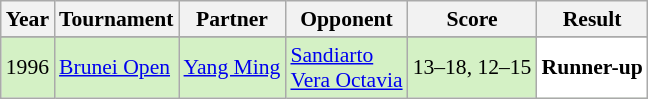<table class="sortable wikitable" style="font-size: 90%;">
<tr>
<th>Year</th>
<th>Tournament</th>
<th>Partner</th>
<th>Opponent</th>
<th>Score</th>
<th>Result</th>
</tr>
<tr>
</tr>
<tr style="background:#D4F1C5">
<td align="center">1996</td>
<td align="left"><a href='#'>Brunei Open</a></td>
<td align="left"> <a href='#'>Yang Ming</a></td>
<td align="left"> <a href='#'>Sandiarto</a> <br>  <a href='#'>Vera Octavia</a></td>
<td align="left">13–18, 12–15</td>
<td style="text-align:left; background:white"> <strong>Runner-up</strong></td>
</tr>
</table>
